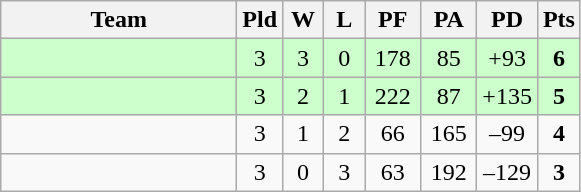<table class="wikitable" style="text-align:center;">
<tr>
<th width=150>Team</th>
<th width=20>Pld</th>
<th width=20>W</th>
<th width=20>L</th>
<th width=30>PF</th>
<th width=30>PA</th>
<th width=30>PD</th>
<th width=20>Pts</th>
</tr>
<tr bgcolor=#ccffcc>
<td align=left></td>
<td>3</td>
<td>3</td>
<td>0</td>
<td>178</td>
<td>85</td>
<td>+93</td>
<td><strong>6</strong></td>
</tr>
<tr bgcolor=#ccffcc>
<td align=left></td>
<td>3</td>
<td>2</td>
<td>1</td>
<td>222</td>
<td>87</td>
<td>+135</td>
<td><strong>5</strong></td>
</tr>
<tr>
<td align=left></td>
<td>3</td>
<td>1</td>
<td>2</td>
<td>66</td>
<td>165</td>
<td>–99</td>
<td><strong>4</strong></td>
</tr>
<tr>
<td align=left></td>
<td>3</td>
<td>0</td>
<td>3</td>
<td>63</td>
<td>192</td>
<td>–129</td>
<td><strong>3</strong></td>
</tr>
</table>
